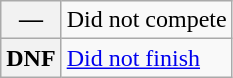<table class="wikitable">
<tr>
<th scope="row">—</th>
<td>Did not compete</td>
</tr>
<tr>
<th scope="row">DNF</th>
<td><a href='#'>Did not finish</a></td>
</tr>
</table>
